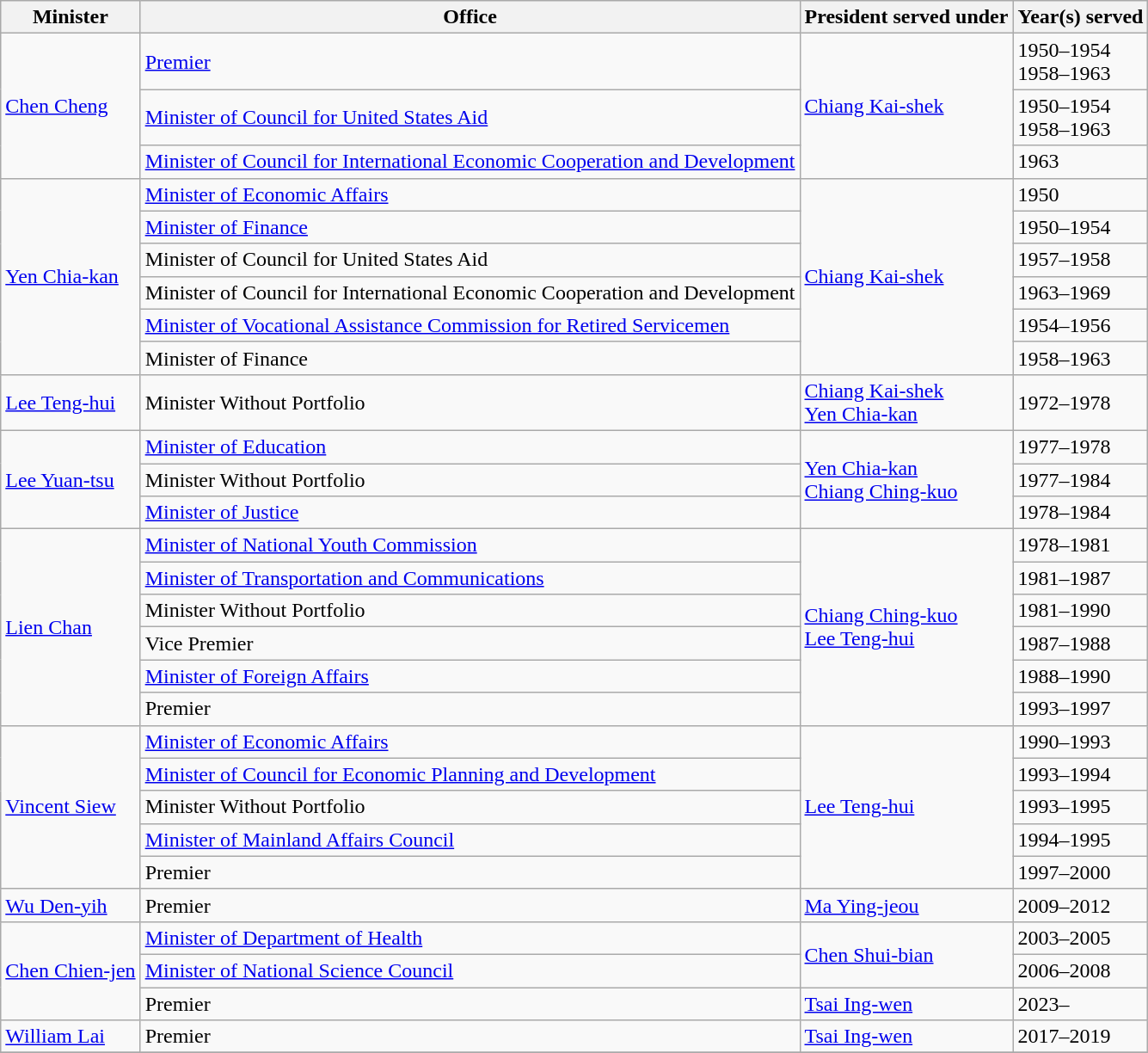<table class="wikitable">
<tr>
<th>Minister</th>
<th>Office</th>
<th>President served under</th>
<th>Year(s) served</th>
</tr>
<tr>
<td rowspan="3"><a href='#'>Chen Cheng</a></td>
<td><a href='#'>Premier</a></td>
<td rowspan="3"><a href='#'>Chiang Kai-shek</a></td>
<td>1950–1954<br>1958–1963</td>
</tr>
<tr>
<td><a href='#'>Minister of Council for United States Aid</a></td>
<td>1950–1954<br>1958–1963</td>
</tr>
<tr>
<td><a href='#'>Minister of Council for International Economic Cooperation and Development</a></td>
<td>1963</td>
</tr>
<tr>
<td rowspan="6"><a href='#'>Yen Chia-kan</a></td>
<td><a href='#'>Minister of Economic Affairs</a></td>
<td rowspan="6"><a href='#'>Chiang Kai-shek</a></td>
<td>1950</td>
</tr>
<tr>
<td><a href='#'>Minister of Finance</a></td>
<td>1950–1954</td>
</tr>
<tr>
<td>Minister of Council for United States Aid</td>
<td>1957–1958</td>
</tr>
<tr>
<td>Minister of Council for International Economic Cooperation and Development</td>
<td>1963–1969</td>
</tr>
<tr>
<td><a href='#'>Minister of Vocational Assistance Commission for Retired Servicemen</a></td>
<td>1954–1956</td>
</tr>
<tr>
<td>Minister of Finance</td>
<td>1958–1963</td>
</tr>
<tr>
<td><a href='#'>Lee Teng-hui</a></td>
<td>Minister Without Portfolio</td>
<td><a href='#'>Chiang Kai-shek</a><br><a href='#'>Yen Chia-kan</a></td>
<td>1972–1978</td>
</tr>
<tr>
<td rowspan="3"><a href='#'>Lee Yuan-tsu</a></td>
<td><a href='#'>Minister of Education</a></td>
<td rowspan="3"><a href='#'>Yen Chia-kan</a><br><a href='#'>Chiang Ching-kuo</a></td>
<td>1977–1978</td>
</tr>
<tr>
<td>Minister Without Portfolio</td>
<td>1977–1984</td>
</tr>
<tr>
<td><a href='#'>Minister of Justice</a></td>
<td>1978–1984</td>
</tr>
<tr>
<td rowspan="6"><a href='#'>Lien Chan</a></td>
<td><a href='#'>Minister of National Youth Commission</a></td>
<td rowspan="6"><a href='#'>Chiang Ching-kuo</a><br><a href='#'>Lee Teng-hui</a></td>
<td>1978–1981</td>
</tr>
<tr>
<td><a href='#'>Minister of Transportation and Communications</a></td>
<td>1981–1987</td>
</tr>
<tr>
<td>Minister Without Portfolio</td>
<td>1981–1990</td>
</tr>
<tr>
<td>Vice Premier</td>
<td>1987–1988</td>
</tr>
<tr>
<td><a href='#'>Minister of Foreign Affairs</a></td>
<td>1988–1990</td>
</tr>
<tr>
<td>Premier</td>
<td>1993–1997</td>
</tr>
<tr>
<td rowspan="5"><a href='#'>Vincent Siew</a></td>
<td><a href='#'>Minister of Economic Affairs</a></td>
<td rowspan="5"><a href='#'>Lee Teng-hui</a></td>
<td>1990–1993</td>
</tr>
<tr>
<td><a href='#'>Minister of Council for Economic Planning and Development</a></td>
<td>1993–1994</td>
</tr>
<tr>
<td>Minister Without Portfolio</td>
<td>1993–1995</td>
</tr>
<tr>
<td><a href='#'>Minister of Mainland Affairs Council</a></td>
<td>1994–1995</td>
</tr>
<tr>
<td>Premier</td>
<td>1997–2000</td>
</tr>
<tr>
<td><a href='#'>Wu Den-yih</a></td>
<td>Premier</td>
<td><a href='#'>Ma Ying-jeou</a></td>
<td>2009–2012</td>
</tr>
<tr>
<td rowspan="3"><a href='#'>Chen Chien-jen</a></td>
<td><a href='#'>Minister of Department of Health</a></td>
<td rowspan="2"><a href='#'>Chen Shui-bian</a></td>
<td>2003–2005</td>
</tr>
<tr>
<td><a href='#'>Minister of National Science Council</a></td>
<td>2006–2008</td>
</tr>
<tr>
<td>Premier</td>
<td><a href='#'>Tsai Ing-wen</a></td>
<td>2023–</td>
</tr>
<tr>
<td><a href='#'>William Lai</a></td>
<td>Premier</td>
<td><a href='#'>Tsai Ing-wen</a></td>
<td>2017–2019</td>
</tr>
<tr>
</tr>
</table>
